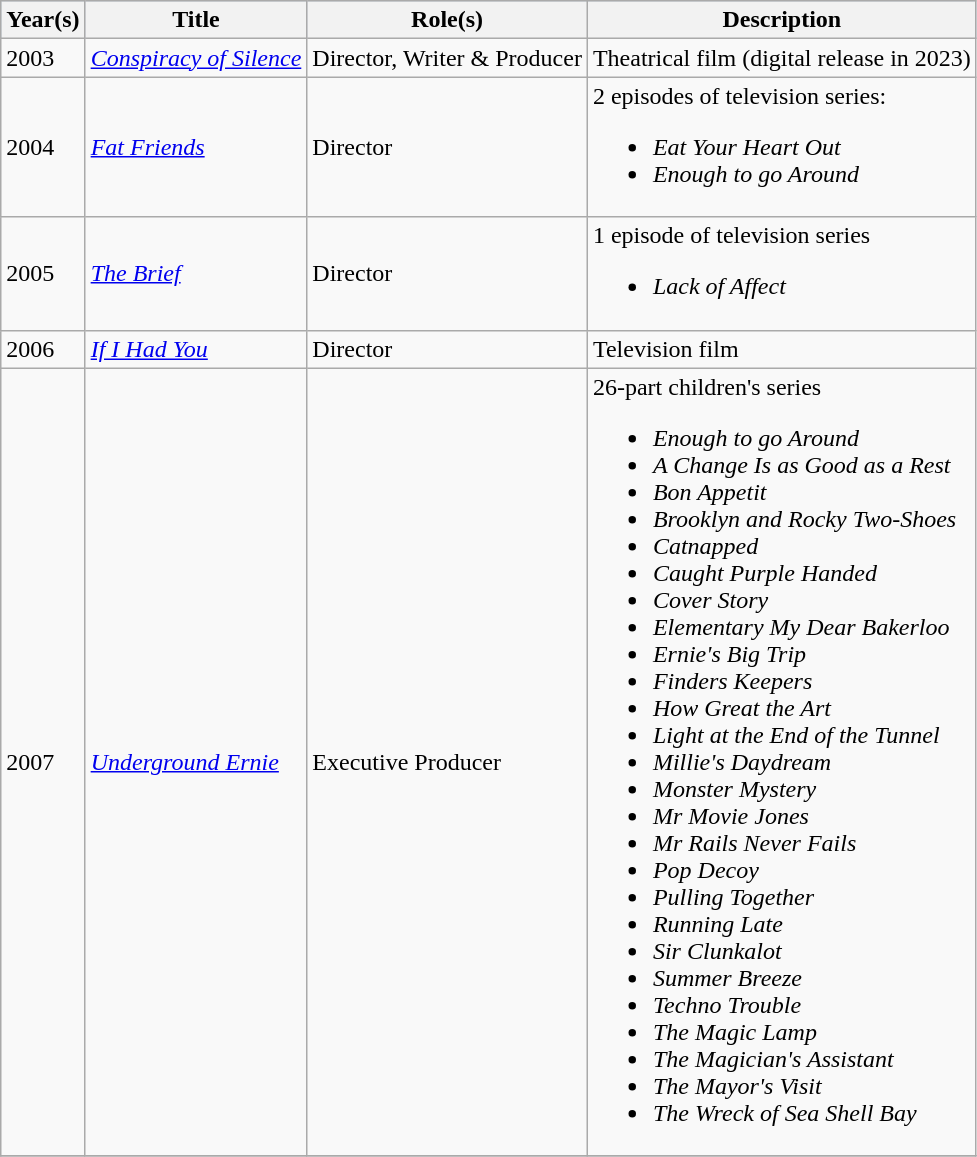<table class="wikitable">
<tr style="background:#b0c4de; text-align:center;">
<th>Year(s)</th>
<th>Title</th>
<th>Role(s)</th>
<th>Description</th>
</tr>
<tr>
<td>2003</td>
<td><em><a href='#'>Conspiracy of Silence</a></em></td>
<td>Director, Writer & Producer</td>
<td>Theatrical film (digital release in 2023)</td>
</tr>
<tr>
<td>2004</td>
<td><em><a href='#'>Fat Friends</a></em></td>
<td>Director</td>
<td>2 episodes of television series:<br><ul><li><em>Eat Your Heart Out</em></li><li><em>Enough to go Around</em></li></ul></td>
</tr>
<tr>
<td>2005</td>
<td><em><a href='#'>The Brief</a></em></td>
<td>Director</td>
<td>1 episode of television series<br><ul><li><em>Lack of Affect</em></li></ul></td>
</tr>
<tr>
<td>2006</td>
<td><em><a href='#'>If I Had You</a></em></td>
<td>Director</td>
<td>Television film</td>
</tr>
<tr>
<td>2007</td>
<td><em><a href='#'>Underground Ernie</a></em></td>
<td>Executive Producer</td>
<td>26-part children's series<br><ul><li><em>Enough to go Around</em></li><li><em>A Change Is as Good as a Rest</em></li><li><em>Bon Appetit</em></li><li><em>Brooklyn and Rocky Two-Shoes</em></li><li><em>Catnapped</em></li><li><em>Caught Purple Handed</em></li><li><em>Cover Story</em></li><li><em>Elementary My Dear Bakerloo</em></li><li><em>Ernie's Big Trip</em></li><li><em>Finders Keepers</em></li><li><em>How Great the Art</em></li><li><em>Light at the End of the Tunnel</em></li><li><em>Millie's Daydream</em></li><li><em>Monster Mystery</em></li><li><em>Mr Movie Jones</em></li><li><em>Mr Rails Never Fails</em></li><li><em>Pop Decoy</em></li><li><em>Pulling Together</em></li><li><em>Running Late</em></li><li><em>Sir Clunkalot</em></li><li><em>Summer Breeze</em></li><li><em>Techno Trouble</em></li><li><em>The Magic Lamp</em></li><li><em>The Magician's Assistant</em></li><li><em>The Mayor's Visit</em></li><li><em>The Wreck of Sea Shell Bay</em></li></ul></td>
</tr>
<tr>
</tr>
</table>
